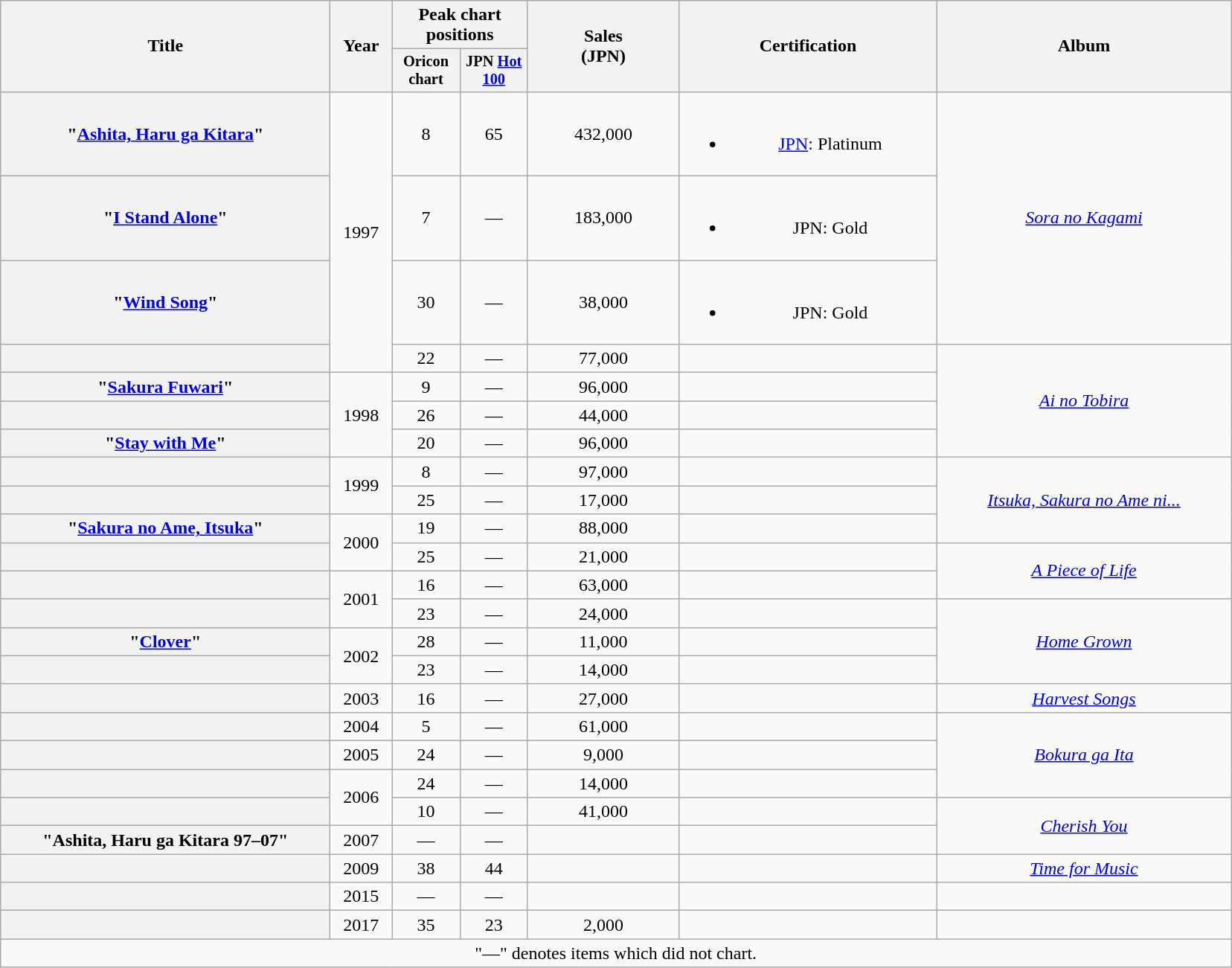<table class="wikitable plainrowheaders" style="text-align:center;" border="1">
<tr>
<th scope="col" rowspan="2" style="width:18em;">Title</th>
<th scope="col" rowspan="2" style="width:3em;">Year</th>
<th scope="col" colspan="2">Peak chart positions</th>
<th scope="col" rowspan="2" style="width:8em;">Sales<br>(JPN)<br></th>
<th scope="col" rowspan="2" style="width:14em;">Certification</th>
<th scope="col" rowspan="2" style="width:16em;">Album</th>
</tr>
<tr>
<th style="width:4em; font-size:85%;">Oricon chart<br></th>
<th style="width:4em; font-size:85%;">JPN <a href='#'>Hot 100</a><br></th>
</tr>
<tr>
<th scope ="row">"<a href='#'>Ashita, Haru ga Kitara</a>"</th>
<td rowspan="4">1997</td>
<td>8</td>
<td>65</td>
<td>432,000</td>
<td><br><ul><li><a href='#'>JPN</a>: Platinum</li></ul></td>
<td rowspan="3"><em><a href='#'>Sora no Kagami</a></em></td>
</tr>
<tr>
<th scope="row">"<a href='#'>I Stand Alone</a>"</th>
<td>7</td>
<td>—</td>
<td>183,000</td>
<td><br><ul><li>JPN: Gold</li></ul></td>
</tr>
<tr>
<th scope="row">"<a href='#'>Wind Song</a>"</th>
<td>30</td>
<td>—</td>
<td>38,000</td>
<td><br><ul><li>JPN: Gold</li></ul></td>
</tr>
<tr>
<th scope="row"></th>
<td>22</td>
<td>—</td>
<td>77,000</td>
<td></td>
<td rowspan="4"><em><a href='#'>Ai no Tobira</a></em></td>
</tr>
<tr>
<th scope="row">"<a href='#'>Sakura Fuwari</a>"</th>
<td rowspan="3">1998</td>
<td>9</td>
<td>—</td>
<td>96,000</td>
<td></td>
</tr>
<tr>
<th scope="row"></th>
<td>26</td>
<td>—</td>
<td>44,000</td>
<td></td>
</tr>
<tr>
<th scope="row">"<a href='#'>Stay with Me</a>"</th>
<td>20</td>
<td>—</td>
<td>96,000</td>
<td></td>
</tr>
<tr>
<th scope="row"></th>
<td rowspan="2">1999</td>
<td>8</td>
<td>—</td>
<td>97,000</td>
<td></td>
<td rowspan="3"><em><a href='#'>Itsuka, Sakura no Ame ni...</a></em></td>
</tr>
<tr>
<th scope="row"></th>
<td>25</td>
<td>—</td>
<td>17,000</td>
<td></td>
</tr>
<tr>
<th scope="row">"<a href='#'>Sakura no Ame, Itsuka</a>"</th>
<td rowspan="2">2000</td>
<td>19</td>
<td>—</td>
<td>88,000</td>
<td></td>
</tr>
<tr>
<th scope="row"></th>
<td>25</td>
<td>—</td>
<td>21,000</td>
<td></td>
<td rowspan="2"><em><a href='#'>A Piece of Life</a></em></td>
</tr>
<tr>
<th scope="row"></th>
<td rowspan="2">2001</td>
<td>16</td>
<td>—</td>
<td>63,000</td>
<td></td>
</tr>
<tr>
<th scope="row"></th>
<td>23</td>
<td>—</td>
<td>24,000</td>
<td></td>
<td rowspan="3"><em><a href='#'>Home Grown</a></em></td>
</tr>
<tr>
<th scope="row">"<a href='#'>Clover</a>"</th>
<td rowspan="2">2002</td>
<td>28</td>
<td>—</td>
<td>11,000</td>
<td></td>
</tr>
<tr>
<th scope="row"></th>
<td>23</td>
<td>—</td>
<td>14,000</td>
<td></td>
</tr>
<tr>
<th scope="row"></th>
<td>2003</td>
<td>16</td>
<td>—</td>
<td>27,000</td>
<td></td>
<td><em><a href='#'>Harvest Songs</a></em></td>
</tr>
<tr>
<th scope="row"></th>
<td>2004</td>
<td>5</td>
<td>—</td>
<td>61,000</td>
<td></td>
<td rowspan="3"><em><a href='#'>Bokura ga Ita</a></em></td>
</tr>
<tr>
<th scope="row"></th>
<td>2005</td>
<td>24</td>
<td>—</td>
<td>9,000</td>
<td></td>
</tr>
<tr>
<th scope="row"></th>
<td rowspan="2">2006</td>
<td>24</td>
<td>—</td>
<td>14,000</td>
<td></td>
</tr>
<tr>
<th scope="row"></th>
<td>10</td>
<td>—</td>
<td>41,000</td>
<td></td>
<td rowspan="2"><em><a href='#'>Cherish You</a></em></td>
</tr>
<tr>
<th scope="row">"Ashita, Haru ga Kitara 97–07"</th>
<td>2007</td>
<td>—</td>
<td>—</td>
<td></td>
<td></td>
</tr>
<tr>
<th scope="row"></th>
<td>2009</td>
<td>38</td>
<td>44</td>
<td></td>
<td></td>
<td><em><a href='#'>Time for Music</a></em></td>
</tr>
<tr>
<th scope="row"></th>
<td>2015</td>
<td>—</td>
<td>—</td>
<td></td>
<td></td>
<td></td>
</tr>
<tr>
<th scope="row"></th>
<td>2017</td>
<td>35</td>
<td>23</td>
<td>2,000</td>
<td></td>
<td></td>
</tr>
<tr>
<td colspan="7">"—" denotes items which did not chart.</td>
</tr>
</table>
